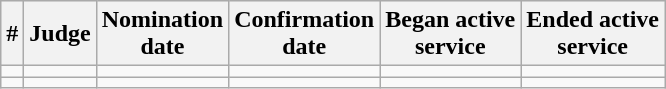<table class="sortable wikitable">
<tr bgcolor="#ececec">
<th>#</th>
<th>Judge</th>
<th>Nomination<br>date</th>
<th>Confirmation<br>date</th>
<th>Began active<br>service</th>
<th>Ended active<br>service</th>
</tr>
<tr>
<td></td>
<td></td>
<td></td>
<td></td>
<td></td>
<td></td>
</tr>
<tr>
<td></td>
<td></td>
<td></td>
<td></td>
<td></td>
<td></td>
</tr>
</table>
